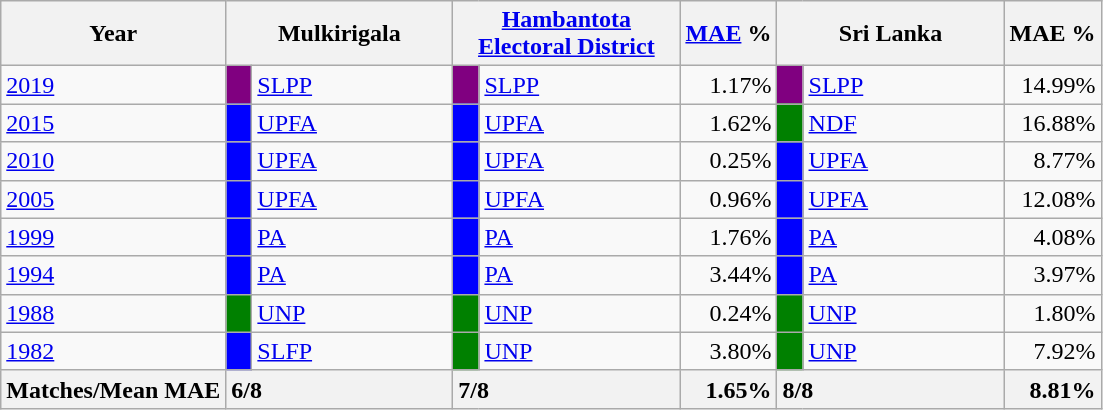<table class="wikitable">
<tr>
<th>Year</th>
<th colspan="2" width="144px">Mulkirigala</th>
<th colspan="2" width="144px"><a href='#'>Hambantota Electoral District</a></th>
<th><a href='#'>MAE</a> %</th>
<th colspan="2" width="144px">Sri Lanka</th>
<th>MAE %</th>
</tr>
<tr>
<td><a href='#'>2019</a></td>
<td style="background-color:purple;" width="10px"></td>
<td style="text-align:left;"><a href='#'>SLPP</a></td>
<td style="background-color:purple;" width="10px"></td>
<td style="text-align:left;"><a href='#'>SLPP</a></td>
<td style="text-align:right;">1.17%</td>
<td style="background-color:purple;" width="10px"></td>
<td style="text-align:left;"><a href='#'>SLPP</a></td>
<td style="text-align:right;">14.99%</td>
</tr>
<tr>
<td><a href='#'>2015</a></td>
<td style="background-color:blue;" width="10px"></td>
<td style="text-align:left;"><a href='#'>UPFA</a></td>
<td style="background-color:blue;" width="10px"></td>
<td style="text-align:left;"><a href='#'>UPFA</a></td>
<td style="text-align:right;">1.62%</td>
<td style="background-color:green;" width="10px"></td>
<td style="text-align:left;"><a href='#'>NDF</a></td>
<td style="text-align:right;">16.88%</td>
</tr>
<tr>
<td><a href='#'>2010</a></td>
<td style="background-color:blue;" width="10px"></td>
<td style="text-align:left;"><a href='#'>UPFA</a></td>
<td style="background-color:blue;" width="10px"></td>
<td style="text-align:left;"><a href='#'>UPFA</a></td>
<td style="text-align:right;">0.25%</td>
<td style="background-color:blue;" width="10px"></td>
<td style="text-align:left;"><a href='#'>UPFA</a></td>
<td style="text-align:right;">8.77%</td>
</tr>
<tr>
<td><a href='#'>2005</a></td>
<td style="background-color:blue;" width="10px"></td>
<td style="text-align:left;"><a href='#'>UPFA</a></td>
<td style="background-color:blue;" width="10px"></td>
<td style="text-align:left;"><a href='#'>UPFA</a></td>
<td style="text-align:right;">0.96%</td>
<td style="background-color:blue;" width="10px"></td>
<td style="text-align:left;"><a href='#'>UPFA</a></td>
<td style="text-align:right;">12.08%</td>
</tr>
<tr>
<td><a href='#'>1999</a></td>
<td style="background-color:blue;" width="10px"></td>
<td style="text-align:left;"><a href='#'>PA</a></td>
<td style="background-color:blue;" width="10px"></td>
<td style="text-align:left;"><a href='#'>PA</a></td>
<td style="text-align:right;">1.76%</td>
<td style="background-color:blue;" width="10px"></td>
<td style="text-align:left;"><a href='#'>PA</a></td>
<td style="text-align:right;">4.08%</td>
</tr>
<tr>
<td><a href='#'>1994</a></td>
<td style="background-color:blue;" width="10px"></td>
<td style="text-align:left;"><a href='#'>PA</a></td>
<td style="background-color:blue;" width="10px"></td>
<td style="text-align:left;"><a href='#'>PA</a></td>
<td style="text-align:right;">3.44%</td>
<td style="background-color:blue;" width="10px"></td>
<td style="text-align:left;"><a href='#'>PA</a></td>
<td style="text-align:right;">3.97%</td>
</tr>
<tr>
<td><a href='#'>1988</a></td>
<td style="background-color:green;" width="10px"></td>
<td style="text-align:left;"><a href='#'>UNP</a></td>
<td style="background-color:green;" width="10px"></td>
<td style="text-align:left;"><a href='#'>UNP</a></td>
<td style="text-align:right;">0.24%</td>
<td style="background-color:green;" width="10px"></td>
<td style="text-align:left;"><a href='#'>UNP</a></td>
<td style="text-align:right;">1.80%</td>
</tr>
<tr>
<td><a href='#'>1982</a></td>
<td style="background-color:blue;" width="10px"></td>
<td style="text-align:left;"><a href='#'>SLFP</a></td>
<td style="background-color:green;" width="10px"></td>
<td style="text-align:left;"><a href='#'>UNP</a></td>
<td style="text-align:right;">3.80%</td>
<td style="background-color:green;" width="10px"></td>
<td style="text-align:left;"><a href='#'>UNP</a></td>
<td style="text-align:right;">7.92%</td>
</tr>
<tr>
<th>Matches/Mean MAE</th>
<th style="text-align:left;"colspan="2" width="144px">6/8</th>
<th style="text-align:left;"colspan="2" width="144px">7/8</th>
<th style="text-align:right;">1.65%</th>
<th style="text-align:left;"colspan="2" width="144px">8/8</th>
<th style="text-align:right;">8.81%</th>
</tr>
</table>
